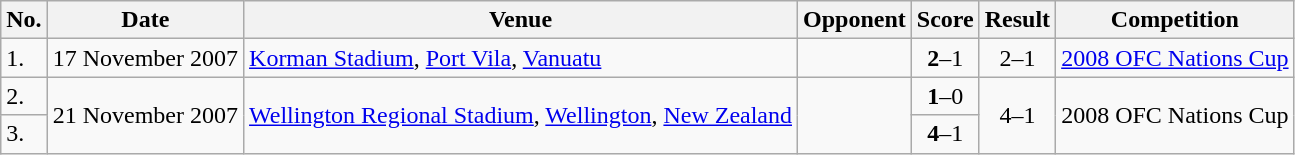<table class="wikitable">
<tr>
<th>No.</th>
<th>Date</th>
<th>Venue</th>
<th>Opponent</th>
<th>Score</th>
<th>Result</th>
<th>Competition</th>
</tr>
<tr>
<td>1.</td>
<td>17 November 2007</td>
<td><a href='#'>Korman Stadium</a>, <a href='#'>Port Vila</a>, <a href='#'>Vanuatu</a></td>
<td></td>
<td align=center><strong>2</strong>–1</td>
<td align=center>2–1</td>
<td><a href='#'>2008 OFC Nations Cup</a></td>
</tr>
<tr>
<td>2.</td>
<td rowspan="2">21 November 2007</td>
<td rowspan="2"><a href='#'>Wellington Regional Stadium</a>, <a href='#'>Wellington</a>, <a href='#'>New Zealand</a></td>
<td rowspan="2"></td>
<td align=center><strong>1</strong>–0</td>
<td rowspan="2" align=center>4–1</td>
<td rowspan="2">2008 OFC Nations Cup</td>
</tr>
<tr>
<td>3.</td>
<td align=center><strong>4</strong>–1</td>
</tr>
</table>
